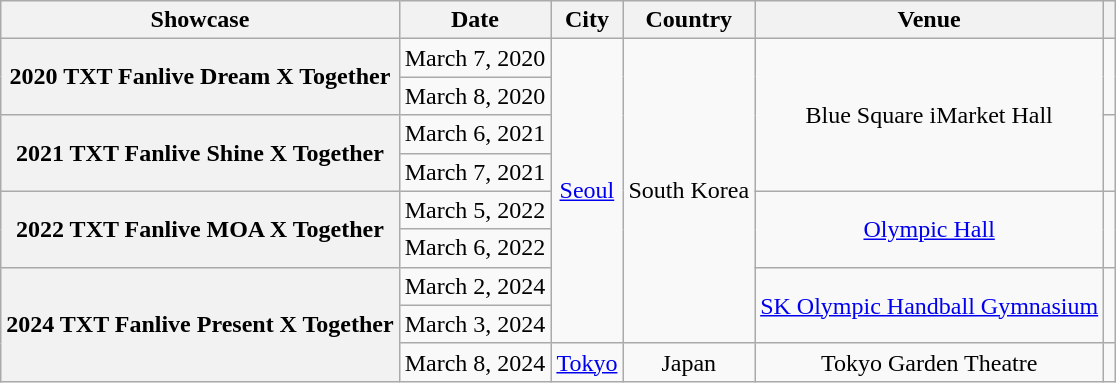<table class="wikitable plainrowheaders" style="text-align:center;">
<tr>
<th scope="col">Showcase</th>
<th scope="col">Date</th>
<th scope="col">City</th>
<th scope="col">Country</th>
<th scope="col">Venue</th>
<th scope="col" class="unsortable"></th>
</tr>
<tr>
<th rowspan="2" scope="row">2020 TXT Fanlive Dream X Together</th>
<td>March 7, 2020</td>
<td rowspan="8"><a href='#'>Seoul</a></td>
<td rowspan="8">South Korea</td>
<td rowspan="4">Blue Square iMarket Hall</td>
<td rowspan="2"></td>
</tr>
<tr>
<td>March 8, 2020</td>
</tr>
<tr>
<th rowspan="2" scope="row">2021 TXT Fanlive Shine X Together</th>
<td>March 6, 2021</td>
<td rowspan="2"></td>
</tr>
<tr>
<td>March 7, 2021</td>
</tr>
<tr>
<th rowspan="2" scope="row">2022 TXT Fanlive MOA X Together</th>
<td>March 5, 2022</td>
<td rowspan="2"><a href='#'>Olympic Hall</a></td>
<td rowspan="2" style="text-align:center;"></td>
</tr>
<tr>
<td>March 6, 2022</td>
</tr>
<tr>
<th rowspan="3" scope="row">2024 TXT Fanlive Present X Together</th>
<td>March 2, 2024</td>
<td rowspan="2"><a href='#'>SK Olympic Handball Gymnasium</a></td>
<td rowspan="2"></td>
</tr>
<tr>
<td>March 3, 2024</td>
</tr>
<tr>
<td>March 8, 2024</td>
<td><a href='#'>Tokyo</a></td>
<td>Japan</td>
<td>Tokyo Garden Theatre</td>
<td></td>
</tr>
</table>
